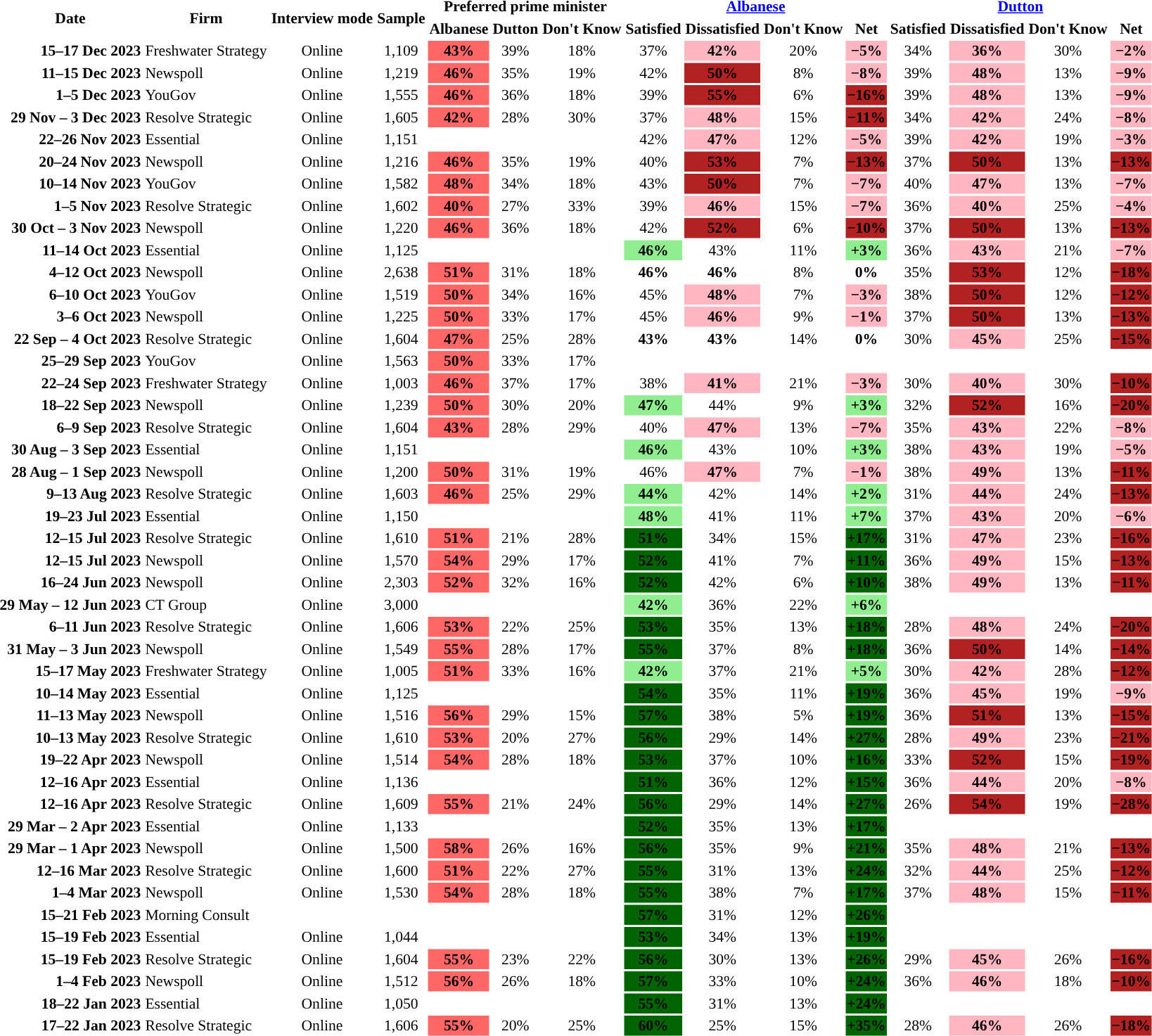<table class={| class="nowrap wikitable sortable tpl-blanktable" style=text-align:center;font-size:90%>
<tr>
<th rowspan=2>Date</th>
<th rowspan=2>Firm</th>
<th rowspan=2>Interview mode</th>
<th rowspan=2 style=max-width:5em>Sample</th>
<th colspan=3>Preferred prime minister</th>
<th colspan=4><a href='#'>Albanese</a></th>
<th colspan=4><a href='#'>Dutton</a></th>
</tr>
<tr>
<th>Albanese</th>
<th>Dutton</th>
<th>Don't Know</th>
<th>Satisfied</th>
<th>Dissatisfied</th>
<th>Don't Know</th>
<th>Net</th>
<th>Satisfied</th>
<th>Dissatisfied</th>
<th>Don't Know</th>
<th>Net</th>
</tr>
<tr>
<th style="text-align:right">15–17 Dec 2023</th>
<td style="text-align:left">Freshwater Strategy</td>
<td>Online</td>
<td>1,109</td>
<td style="background:#f66"><strong>43%</strong></td>
<td>39%</td>
<td>18%</td>
<td>37%</td>
<td style="background:LightPink"><strong>42%</strong></td>
<td>20%</td>
<th style="background:LightPink">−5%</th>
<td>34%</td>
<td style="background:LightPink"><strong>36%</strong></td>
<td>30%</td>
<th style="background:LightPink">−2%</th>
</tr>
<tr>
<th style=text-align:right>11–15 Dec 2023</th>
<td style=text-align:left>Newspoll</td>
<td>Online</td>
<td>1,219</td>
<td style="background:#f66"><strong>46%</strong></td>
<td>35%</td>
<td>19%</td>
<td>42%</td>
<td style="background:FireBrick"><strong>50%</strong></td>
<td>8%</td>
<th style="background:LightPink">−8%</th>
<td>39%</td>
<td style="background:LightPink"><strong>48%</strong></td>
<td>13%</td>
<th style="background:LightPink">−9%</th>
</tr>
<tr>
<th style=text-align:right>1–5 Dec 2023</th>
<td style=text-align:left>YouGov</td>
<td>Online</td>
<td>1,555</td>
<td style="background:#f66"><strong>46%</strong></td>
<td>36%</td>
<td>18%</td>
<td>39%</td>
<td style="background:FireBrick"><strong>55%</strong></td>
<td>6%</td>
<th style="background:FireBrick">−16%</th>
<td>39%</td>
<td style="background:LightPink"><strong>48%</strong></td>
<td>13%</td>
<th style="background:LightPink">−9%</th>
</tr>
<tr>
<th style=text-align:right>29 Nov – 3 Dec 2023</th>
<td style=text-align:left>Resolve Strategic</td>
<td>Online</td>
<td>1,605</td>
<td style="background:#f66"><strong>42%</strong></td>
<td>28%</td>
<td>30%</td>
<td>37%</td>
<td style="background:LightPink"><strong>48%</strong></td>
<td>15%</td>
<th style="background:FireBrick">−11%</th>
<td>34%</td>
<td style="background:LightPink"><strong>42%</strong></td>
<td>24%</td>
<th style="background:LightPink">−8%</th>
</tr>
<tr>
<th style=text-align:right>22–26 Nov 2023</th>
<td style=text-align:left>Essential</td>
<td>Online</td>
<td>1,151</td>
<td></td>
<td></td>
<td></td>
<td>42%</td>
<td style="background:LightPink"><strong>47%</strong></td>
<td>12%</td>
<th style="background:LightPink">−5%</th>
<td>39%</td>
<td style="background:LightPink"><strong>42%</strong></td>
<td>19%</td>
<th style="background:LightPink">−3%</th>
</tr>
<tr>
<th style=text-align:right>20–24 Nov 2023</th>
<td style=text-align:left>Newspoll</td>
<td>Online</td>
<td>1,216</td>
<td style="background:#f66"><strong>46%</strong></td>
<td>35%</td>
<td>19%</td>
<td>40%</td>
<td style="background:FireBrick"><strong>53%</strong></td>
<td>7%</td>
<th style="background:FireBrick">−13%</th>
<td>37%</td>
<td style="background:FireBrick"><strong>50%</strong></td>
<td>13%</td>
<th style="background:FireBrick">−13%</th>
</tr>
<tr>
<th style=text-align:right>10–14 Nov 2023</th>
<td style=text-align:left>YouGov</td>
<td>Online</td>
<td>1,582</td>
<td style="background:#f66"><strong>48%</strong></td>
<td>34%</td>
<td>18%</td>
<td>43%</td>
<td style="background:FireBrick"><strong>50%</strong></td>
<td>7%</td>
<th style="background:LightPink">−7%</th>
<td>40%</td>
<td style="background:LightPink"><strong>47%</strong></td>
<td>13%</td>
<th style="background:LightPink">−7%</th>
</tr>
<tr>
<th style=text-align:right>1–5 Nov 2023</th>
<td style=text-align:left>Resolve Strategic</td>
<td>Online</td>
<td>1,602</td>
<td style="background:#f66"><strong>40%</strong></td>
<td>27%</td>
<td>33%</td>
<td>39%</td>
<td style="background:LightPink"><strong>46%</strong></td>
<td>15%</td>
<th style="background:LightPink">−7%</th>
<td>36%</td>
<td style="background:LightPink"><strong>40%</strong></td>
<td>25%</td>
<th style="background:LightPink">−4%</th>
</tr>
<tr>
<th style=text-align:right>30 Oct – 3 Nov 2023</th>
<td style=text-align:left>Newspoll</td>
<td>Online</td>
<td>1,220</td>
<td style="background:#f66"><strong>46%</strong></td>
<td>36%</td>
<td>18%</td>
<td>42%</td>
<td style="background:FireBrick"><strong>52%</strong></td>
<td>6%</td>
<th style="background:FireBrick">−10%</th>
<td>37%</td>
<td style="background:FireBrick"><strong>50%</strong></td>
<td>13%</td>
<th style="background:FireBrick">−13%</th>
</tr>
<tr>
<th style=text-align:right>11–14 Oct 2023</th>
<td style=text-align:left>Essential</td>
<td>Online</td>
<td>1,125</td>
<td></td>
<td></td>
<td></td>
<td style="background:LightGreen"><strong>46%</strong></td>
<td>43%</td>
<td>11%</td>
<th style="background:LightGreen">+3%</th>
<td>36%</td>
<td style="background:LightPink"><strong>43%</strong></td>
<td>21%</td>
<th style="background:LightPink">−7%</th>
</tr>
<tr>
<th style=text-align:right>4–12 Oct 2023</th>
<td style=text-align:left>Newspoll</td>
<td>Online</td>
<td>2,638</td>
<td style="background:#f66"><strong>51%</strong></td>
<td>31%</td>
<td>18%</td>
<th>46%</th>
<th>46%</th>
<td>8%</td>
<th>0%</th>
<td>35%</td>
<td style="background:FireBrick"><strong>53%</strong></td>
<td>12%</td>
<th style="background:FireBrick">−18%</th>
</tr>
<tr>
<th style=text-align:right>6–10 Oct 2023</th>
<td style=text-align:left>YouGov</td>
<td>Online</td>
<td>1,519</td>
<td style="background:#f66"><strong>50%</strong></td>
<td>34%</td>
<td>16%</td>
<td>45%</td>
<td style="background:LightPink"><strong>48%</strong></td>
<td>7%</td>
<th style="background:LightPink">−3%</th>
<td>38%</td>
<td style="background:FireBrick"><strong>50%</strong></td>
<td>12%</td>
<th style="background:FireBrick">−12%</th>
</tr>
<tr>
<th style=text-align:right>3–6 Oct 2023</th>
<td style=text-align:left>Newspoll</td>
<td>Online</td>
<td>1,225</td>
<td style="background:#f66"><strong>50%</strong></td>
<td>33%</td>
<td>17%</td>
<td>45%</td>
<td style="background:LightPink"><strong>46%</strong></td>
<td>9%</td>
<th style="background:LightPink">−1%</th>
<td>37%</td>
<td style="background:FireBrick"><strong>50%</strong></td>
<td>13%</td>
<th style="background:FireBrick">−13%</th>
</tr>
<tr>
<th style=text-align:right>22 Sep – 4 Oct 2023</th>
<td style=text-align:left>Resolve Strategic</td>
<td>Online</td>
<td>1,604</td>
<td style="background:#f66"><strong>47%</strong></td>
<td>25%</td>
<td>28%</td>
<th>43%</th>
<th>43%</th>
<td>14%</td>
<th>0%</th>
<td>30%</td>
<td style="background:LightPink"><strong>45%</strong></td>
<td>25%</td>
<th style="background:FireBrick">−15%</th>
</tr>
<tr>
<th style=text-align:right>25–29 Sep 2023</th>
<td style=text-align:left>YouGov</td>
<td>Online</td>
<td>1,563</td>
<td style="background:#f66"><strong>50%</strong></td>
<td>33%</td>
<td>17%</td>
<td></td>
<td></td>
<td></td>
<th></th>
<td></td>
<td></td>
<td></td>
<th></th>
</tr>
<tr>
<th style="text-align:right">22–24 Sep 2023</th>
<td style="text-align:left">Freshwater Strategy</td>
<td>Online</td>
<td>1,003</td>
<td style="background:#f66"><strong>46%</strong></td>
<td>37%</td>
<td>17%</td>
<td>38%</td>
<td style="background:LightPink"><strong>41%</strong></td>
<td>21%</td>
<th style="background:LightPink">−3%</th>
<td>30%</td>
<td style="background:LightPink"><strong>40%</strong></td>
<td>30%</td>
<th style="background:FireBrick">−10%</th>
</tr>
<tr>
<th style=text-align:right>18–22 Sep 2023</th>
<td style=text-align:left>Newspoll</td>
<td>Online</td>
<td>1,239</td>
<td style="background:#f66"><strong>50%</strong></td>
<td>30%</td>
<td>20%</td>
<td style="background:LightGreen"><strong>47%</strong></td>
<td>44%</td>
<td>9%</td>
<th style="background:LightGreen;">+3%</th>
<td>32%</td>
<td style="background:FireBrick"><strong>52%</strong></td>
<td>16%</td>
<th style="background:FireBrick">−20%</th>
</tr>
<tr>
<th style=text-align:right>6–9 Sep 2023</th>
<td style=text-align:left>Resolve Strategic</td>
<td>Online</td>
<td>1,604</td>
<td style="background:#f66"><strong>43%</strong></td>
<td>28%</td>
<td>29%</td>
<td>40%</td>
<td style="background:LightPink"><strong>47%</strong></td>
<td>13%</td>
<th style="background:LightPink">−7%</th>
<td>35%</td>
<td style="background:LightPink"><strong>43%</strong></td>
<td>22%</td>
<th style="background:LightPink">−8%</th>
</tr>
<tr>
<th style=text-align:right>30 Aug – 3 Sep 2023</th>
<td style=text-align:left>Essential</td>
<td>Online</td>
<td>1,151</td>
<td></td>
<td></td>
<td></td>
<td style="background:LightGreen"><strong>46%</strong></td>
<td>43%</td>
<td>10%</td>
<th style="background:LightGreen">+3%</th>
<td>38%</td>
<td style="background:LightPink"><strong>43%</strong></td>
<td>19%</td>
<th style="background:LightPink">−5%</th>
</tr>
<tr>
<th style=text-align:right>28 Aug – 1 Sep 2023</th>
<td style=text-align:left>Newspoll</td>
<td>Online</td>
<td>1,200</td>
<td style="background:#f66"><strong>50%</strong></td>
<td>31%</td>
<td>19%</td>
<td>46%</td>
<td style="background:LightPink"><strong>47%</strong></td>
<td>7%</td>
<th style="background:LightPink">−1%</th>
<td>38%</td>
<td style="background:LightPink"><strong>49%</strong></td>
<td>13%</td>
<th style="background:FireBrick">−11%</th>
</tr>
<tr>
<th style=text-align:right>9–13 Aug 2023</th>
<td style=text-align:left>Resolve Strategic</td>
<td>Online</td>
<td>1,603</td>
<td style="background:#f66"><strong>46%</strong></td>
<td>25%</td>
<td>29%</td>
<td style="background:LightGreen"><strong>44%</strong></td>
<td>42%</td>
<td>14%</td>
<th style="background:LightGreen">+2%</th>
<td>31%</td>
<td style="background:LightPink"><strong>44%</strong></td>
<td>24%</td>
<th style="background:FireBrick">−13%</th>
</tr>
<tr>
<th style=text-align:right>19–23 Jul 2023</th>
<td style=text-align:left>Essential</td>
<td>Online</td>
<td>1,150</td>
<td></td>
<td></td>
<td></td>
<td style="background:LightGreen"><strong>48%</strong></td>
<td>41%</td>
<td>11%</td>
<th style="background:LightGreen">+7%</th>
<td>37%</td>
<td style="background:LightPink"><strong>43%</strong></td>
<td>20%</td>
<th style="background:LightPink">−6%</th>
</tr>
<tr>
<th style=text-align:right>12–15 Jul 2023</th>
<td style=text-align:left>Resolve Strategic</td>
<td>Online</td>
<td>1,610</td>
<td style="background:#f66"><strong>51%</strong></td>
<td>21%</td>
<td>28%</td>
<td style="background:DarkGreen"><strong>51%</strong></td>
<td>34%</td>
<td>15%</td>
<th style="background:DarkGreen">+17%</th>
<td>31%</td>
<td style="background:LightPink"><strong>47%</strong></td>
<td>23%</td>
<th style="background:FireBrick">−16%</th>
</tr>
<tr>
<th style=text-align:right>12–15 Jul 2023</th>
<td style=text-align:left>Newspoll</td>
<td>Online</td>
<td>1,570</td>
<td style="background:#f66"><strong>54%</strong></td>
<td>29%</td>
<td>17%</td>
<td style="background:DarkGreen"><strong>52%</strong></td>
<td>41%</td>
<td>7%</td>
<th style="background:DarkGreen">+11%</th>
<td>36%</td>
<td style="background:LightPink"><strong>49%</strong></td>
<td>15%</td>
<th style="background:FireBrick">−13%</th>
</tr>
<tr>
<th style=text-align:right>16–24 Jun 2023</th>
<td style=text-align:left>Newspoll</td>
<td>Online</td>
<td>2,303</td>
<td style="background:#f66"><strong>52%</strong></td>
<td>32%</td>
<td>16%</td>
<td style="background:DarkGreen"><strong>52%</strong></td>
<td>42%</td>
<td>6%</td>
<th style="background:DarkGreen">+10%</th>
<td>38%</td>
<td style="background:LightPink"><strong>49%</strong></td>
<td>13%</td>
<th style="background:FireBrick">−11%</th>
</tr>
<tr>
<th style=text-align:right>29 May – 12 Jun 2023</th>
<td style=text-align:left>CT Group</td>
<td>Online</td>
<td>3,000</td>
<td></td>
<td></td>
<td></td>
<td style="background:LightGreen"><strong>42%</strong></td>
<td>36%</td>
<td>22%</td>
<th style="background:LightGreen">+6%</th>
<td></td>
<td></td>
<td></td>
<td></td>
</tr>
<tr>
<th style=text-align:right>6–11 Jun 2023</th>
<td style=text-align:left>Resolve Strategic</td>
<td>Online</td>
<td>1,606</td>
<td style="background:#f66"><strong>53%</strong></td>
<td>22%</td>
<td>25%</td>
<td style="background:DarkGreen"><strong>53%</strong></td>
<td>35%</td>
<td>13%</td>
<th style="background:DarkGreen">+18%</th>
<td>28%</td>
<td style="background:LightPink"><strong>48%</strong></td>
<td>24%</td>
<th style="background:FireBrick">−20%</th>
</tr>
<tr>
<th style=text-align:right>31 May – 3 Jun 2023</th>
<td style=text-align:left>Newspoll</td>
<td>Online</td>
<td>1,549</td>
<td style="background:#f66"><strong>55%</strong></td>
<td>28%</td>
<td>17%</td>
<td style="background:DarkGreen"><strong>55%</strong></td>
<td>37%</td>
<td>8%</td>
<th style="background:DarkGreen">+18%</th>
<td>36%</td>
<td style="background:FireBrick"><strong>50%</strong></td>
<td>14%</td>
<th style="background:FireBrick">−14%</th>
</tr>
<tr>
<th style="text-align:right">15–17 May 2023</th>
<td style="text-align:left">Freshwater Strategy</td>
<td>Online</td>
<td>1,005</td>
<td style="background:#f66"><strong>51%</strong></td>
<td>33%</td>
<td>16%</td>
<td style="background:LightGreen"><strong>42%</strong></td>
<td>37%</td>
<td>21%</td>
<th style="background:LightGreen">+5%</th>
<td>30%</td>
<td style="background:LightPink"><strong>42%</strong></td>
<td>28%</td>
<th style="background:FireBrick">−12%</th>
</tr>
<tr>
<th style=text-align:right>10–14 May 2023</th>
<td style=text-align:left>Essential</td>
<td>Online</td>
<td>1,125</td>
<td></td>
<td></td>
<td></td>
<td style="background:DarkGreen"><strong>54%</strong></td>
<td>35%</td>
<td>11%</td>
<th style="background:DarkGreen">+19%</th>
<td>36%</td>
<td style="background:LightPink"><strong>45%</strong></td>
<td>19%</td>
<td style="background:LightPink"><strong>−9%</strong></td>
</tr>
<tr>
<th style=text-align:right>11–13 May 2023</th>
<td style=text-align:left>Newspoll</td>
<td>Online</td>
<td>1,516</td>
<td style="background:#f66"><strong>56%</strong></td>
<td>29%</td>
<td>15%</td>
<td style="background:DarkGreen"><strong>57%</strong></td>
<td>38%</td>
<td>5%</td>
<th style="background:DarkGreen">+19%</th>
<td>36%</td>
<td style="background:FireBrick"><strong>51%</strong></td>
<td>13%</td>
<th style="background:FireBrick">−15%</th>
</tr>
<tr>
<th style=text-align:right>10–13 May 2023</th>
<td style=text-align:left>Resolve Strategic</td>
<td>Online</td>
<td>1,610</td>
<td style="background:#f66"><strong>53%</strong></td>
<td>20%</td>
<td>27%</td>
<td style="background:DarkGreen"><strong>56%</strong></td>
<td>29%</td>
<td>14%</td>
<th style="background:DarkGreen;">+27%</th>
<td>28%</td>
<td style="background:LightPink"><strong>49%</strong></td>
<td>23%</td>
<th style="background:FireBrick">−21%</th>
</tr>
<tr>
<th style="text-align:right">19–22 Apr 2023</th>
<td style="text-align:left">Newspoll</td>
<td>Online</td>
<td>1,514</td>
<td style="background:#f66"><strong>54%</strong></td>
<td>28%</td>
<td>18%</td>
<td style="background:DarkGreen"><strong>53%</strong></td>
<td>37%</td>
<td>10%</td>
<th style="background:DarkGreen">+16%</th>
<td>33%</td>
<td style="background:FireBrick"><strong>52%</strong></td>
<td>15%</td>
<th style="background:FireBrick">−19%</th>
</tr>
<tr>
<th style="text-align:right">12–16 Apr 2023</th>
<td style="text-align:left">Essential</td>
<td>Online</td>
<td>1,136</td>
<td></td>
<td></td>
<td></td>
<td style="background:DarkGreen"><strong>51%</strong></td>
<td>36%</td>
<td>12%</td>
<th style="background:DarkGreen">+15%</th>
<td>36%</td>
<td style="background:LightPink"><strong>44%</strong></td>
<td>20%</td>
<th style="background:LightPink">−8%</th>
</tr>
<tr>
<th style="text-align:right">12–16 Apr 2023</th>
<td style="text-align:left">Resolve Strategic</td>
<td>Online</td>
<td>1,609</td>
<td style="background:#f66"><strong>55%</strong></td>
<td>21%</td>
<td>24%</td>
<td style="background:DarkGreen"><strong>56%</strong></td>
<td>29%</td>
<td>14%</td>
<th style="background:DarkGreen">+27%</th>
<td>26%</td>
<td style="background:FireBrick"><strong>54%</strong></td>
<td>19%</td>
<th style="background:FireBrick">−28%</th>
</tr>
<tr>
<th style="text-align:right">29 Mar – 2 Apr 2023</th>
<td style="text-align:left">Essential</td>
<td>Online</td>
<td>1,133</td>
<td></td>
<td></td>
<td></td>
<td style="background:DarkGreen"><strong>52%</strong></td>
<td>35%</td>
<td>13%</td>
<th style="background:DarkGreen">+17%</th>
<td></td>
<td></td>
<td></td>
<th></th>
</tr>
<tr>
<th style="text-align:right">29 Mar – 1 Apr 2023</th>
<td style="text-align:left">Newspoll</td>
<td>Online</td>
<td>1,500</td>
<td style="background:#f66"><strong>58%</strong></td>
<td>26%</td>
<td>16%</td>
<td style="background:DarkGreen"><strong>56%</strong></td>
<td>35%</td>
<td>9%</td>
<th style="background:DarkGreen">+21%</th>
<td>35%</td>
<td style="background:LightPink"><strong>48%</strong></td>
<td>21%</td>
<th style="background:FireBrick">−13%</th>
</tr>
<tr>
<th style="text-align:right">12–16 Mar 2023</th>
<td style="text-align:left">Resolve Strategic</td>
<td>Online</td>
<td>1,600</td>
<td style="background:#f66"><strong>51%</strong></td>
<td>22%</td>
<td>27%</td>
<td style="background:DarkGreen"><strong>55%</strong></td>
<td>31%</td>
<td>13%</td>
<th style="background:DarkGreen">+24%</th>
<td>32%</td>
<td style="background:LightPink"><strong>44%</strong></td>
<td>25%</td>
<th style="background:FireBrick">−12%</th>
</tr>
<tr>
<th style="text-align:right">1–4 Mar 2023</th>
<td style="text-align:left">Newspoll</td>
<td>Online</td>
<td>1,530</td>
<td style="background:#f66"><strong>54%</strong></td>
<td>28%</td>
<td>18%</td>
<td style="background:DarkGreen"><strong>55%</strong></td>
<td>38%</td>
<td>7%</td>
<th style="background:DarkGreen">+17%</th>
<td>37%</td>
<td style="background:LightPink"><strong>48%</strong></td>
<td>15%</td>
<th style="background:FireBrick">−11%</th>
</tr>
<tr>
<th style="text-align:right">15–21 Feb 2023</th>
<td style="text-align:left">Morning Consult</td>
<td></td>
<td></td>
<td></td>
<td></td>
<td></td>
<td style="background:DarkGreen"><strong>57%</strong></td>
<td>31%</td>
<td>12%</td>
<th style="background:DarkGreen">+26%</th>
<td></td>
<td></td>
<td></td>
<td></td>
</tr>
<tr>
<th style="text-align:right">15–19 Feb 2023</th>
<td style="text-align:left">Essential</td>
<td>Online</td>
<td>1,044</td>
<td></td>
<td></td>
<td></td>
<td style="background:DarkGreen"><strong>53%</strong></td>
<td>34%</td>
<td>13%</td>
<th style="background:DarkGreen">+19%</th>
<td></td>
<td></td>
<td></td>
<td></td>
</tr>
<tr>
<th style="text-align:right">15–19 Feb 2023</th>
<td style="text-align:left">Resolve Strategic</td>
<td>Online</td>
<td>1,604</td>
<td style="background:#f66"><strong>55%</strong></td>
<td>23%</td>
<td>22%</td>
<td style="background:DarkGreen"><strong>56%</strong></td>
<td>30%</td>
<td>13%</td>
<th style="background:DarkGreen">+26%</th>
<td>29%</td>
<td style="background:LightPink"><strong>45%</strong></td>
<td>26%</td>
<th style="background:FireBrick">−16%</th>
</tr>
<tr>
<th style="text-align:right">1–4 Feb 2023</th>
<td style="text-align:left">Newspoll</td>
<td>Online</td>
<td>1,512</td>
<td style="background:#f66"><strong>56%</strong></td>
<td>26%</td>
<td>18%</td>
<td style="background:DarkGreen"><strong>57%</strong></td>
<td>33%</td>
<td>10%</td>
<th style="background:DarkGreen">+24%</th>
<td>36%</td>
<td style="background:LightPink"><strong>46%</strong></td>
<td>18%</td>
<th style="background:FireBrick">−10%</th>
</tr>
<tr>
<th style="text-align:right">18–22 Jan 2023</th>
<td style="text-align:left">Essential</td>
<td>Online</td>
<td>1,050</td>
<td></td>
<td></td>
<td></td>
<td style="background:DarkGreen"><strong>55%</strong></td>
<td>31%</td>
<td>13%</td>
<th style="background:DarkGreen">+24%</th>
<td></td>
<td></td>
<td></td>
<td></td>
</tr>
<tr>
<th style="text-align:right">17–22 Jan 2023</th>
<td style="text-align:left">Resolve Strategic</td>
<td>Online</td>
<td>1,606</td>
<td style="background:#f66"><strong>55%</strong></td>
<td>20%</td>
<td>25%</td>
<td style="background:DarkGreen"><strong>60%</strong></td>
<td>25%</td>
<td>15%</td>
<th style="background:DarkGreen">+35%</th>
<td>28%</td>
<td style="background:LightPink"><strong>46%</strong></td>
<td>26%</td>
<th style="background:FireBrick">−18%</th>
</tr>
</table>
